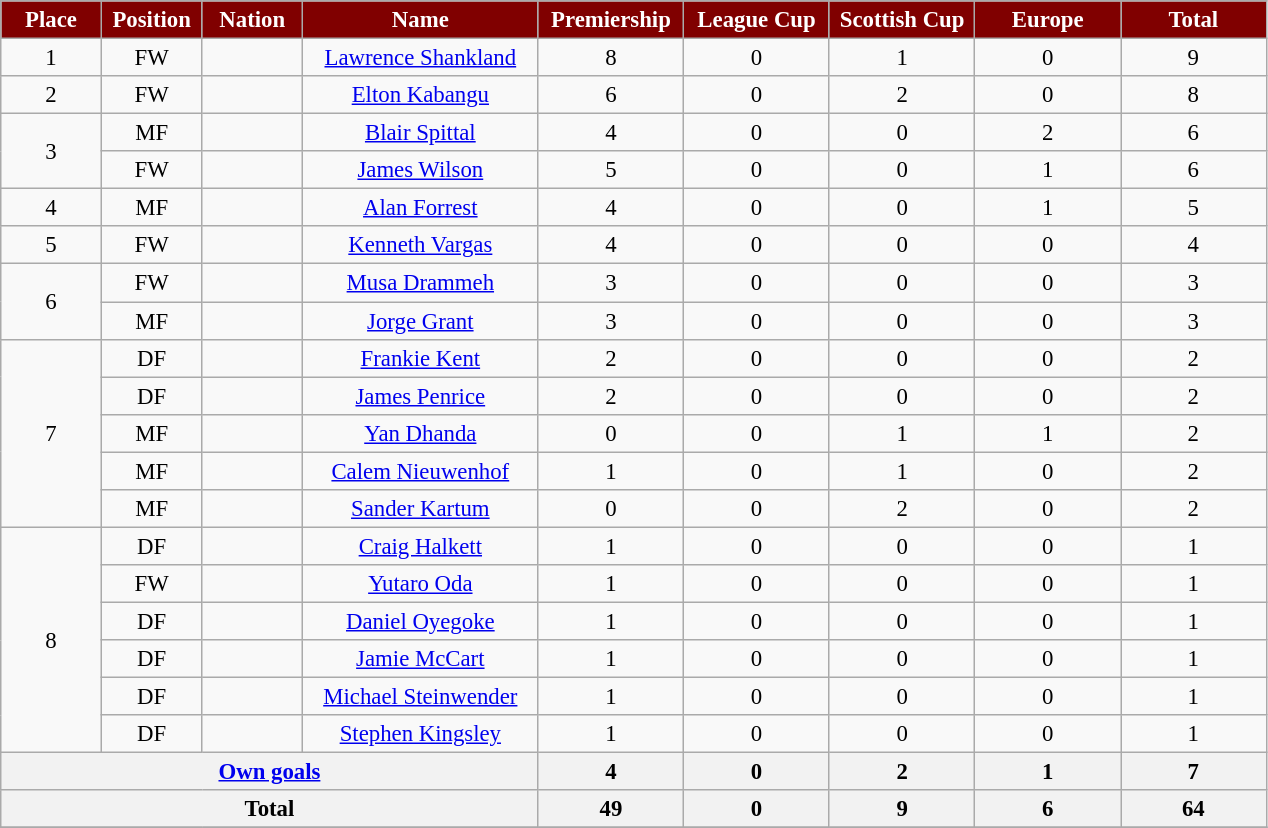<table class="wikitable" style="font-size: 95%; text-align: center;">
<tr>
<th style="background:maroon; color:white;" scope="col" width=60>Place</th>
<th style="background:maroon; color:white;" scope="col" width=60>Position</th>
<th style="background:maroon; color:white;" scope="col" width=60>Nation</th>
<th style="background:maroon; color:white;" scope="col" width=150>Name</th>
<th style="background:maroon; color:white;" scope="col" width=90>Premiership</th>
<th style="background:maroon; color:white;" scope="col" width=90>League Cup</th>
<th style="background:maroon; color:white;" scope="col" width=90>Scottish Cup</th>
<th style="background:maroon; color:white;" scope="col" width=90>Europe</th>
<th style="background:maroon; color:white;" scope="col" width=90>Total</th>
</tr>
<tr>
<td rowspan=1>1</td>
<td>FW</td>
<td></td>
<td><a href='#'>Lawrence Shankland</a></td>
<td>8</td>
<td>0</td>
<td>1</td>
<td>0</td>
<td>9</td>
</tr>
<tr>
<td rowspan=1>2</td>
<td>FW</td>
<td></td>
<td><a href='#'>Elton Kabangu</a></td>
<td>6</td>
<td>0</td>
<td>2</td>
<td>0</td>
<td>8</td>
</tr>
<tr>
<td rowspan=2>3</td>
<td>MF</td>
<td></td>
<td><a href='#'>Blair Spittal</a></td>
<td>4</td>
<td>0</td>
<td>0</td>
<td>2</td>
<td>6</td>
</tr>
<tr>
<td>FW</td>
<td></td>
<td><a href='#'>James Wilson</a></td>
<td>5</td>
<td>0</td>
<td>0</td>
<td>1</td>
<td>6</td>
</tr>
<tr>
<td rowspan=1>4</td>
<td>MF</td>
<td></td>
<td><a href='#'>Alan Forrest</a></td>
<td>4</td>
<td>0</td>
<td>0</td>
<td>1</td>
<td>5</td>
</tr>
<tr>
<td rowspan=1>5</td>
<td>FW</td>
<td></td>
<td><a href='#'>Kenneth Vargas</a></td>
<td>4</td>
<td>0</td>
<td>0</td>
<td>0</td>
<td>4</td>
</tr>
<tr>
<td rowspan=2>6</td>
<td>FW</td>
<td></td>
<td><a href='#'>Musa Drammeh</a></td>
<td>3</td>
<td>0</td>
<td>0</td>
<td>0</td>
<td>3</td>
</tr>
<tr>
<td>MF</td>
<td></td>
<td><a href='#'>Jorge Grant</a></td>
<td>3</td>
<td>0</td>
<td>0</td>
<td>0</td>
<td>3</td>
</tr>
<tr>
<td rowspan=5>7</td>
<td>DF</td>
<td></td>
<td><a href='#'>Frankie Kent</a></td>
<td>2</td>
<td>0</td>
<td>0</td>
<td>0</td>
<td>2</td>
</tr>
<tr>
<td>DF</td>
<td></td>
<td><a href='#'>James Penrice</a></td>
<td>2</td>
<td 0>0</td>
<td>0</td>
<td>0</td>
<td>2</td>
</tr>
<tr>
<td>MF</td>
<td></td>
<td><a href='#'>Yan Dhanda</a></td>
<td>0</td>
<td>0</td>
<td>1</td>
<td>1</td>
<td>2</td>
</tr>
<tr>
<td>MF</td>
<td></td>
<td><a href='#'>Calem Nieuwenhof</a></td>
<td>1</td>
<td>0</td>
<td>1</td>
<td>0</td>
<td>2</td>
</tr>
<tr>
<td>MF</td>
<td></td>
<td><a href='#'>Sander Kartum</a></td>
<td>0</td>
<td>0</td>
<td>2</td>
<td>0</td>
<td>2</td>
</tr>
<tr>
<td rowspan=6>8</td>
<td>DF</td>
<td></td>
<td><a href='#'>Craig Halkett</a></td>
<td>1</td>
<td>0</td>
<td>0</td>
<td>0</td>
<td>1</td>
</tr>
<tr>
<td>FW</td>
<td></td>
<td><a href='#'>Yutaro Oda</a></td>
<td>1</td>
<td>0</td>
<td>0</td>
<td>0</td>
<td>1</td>
</tr>
<tr>
<td>DF</td>
<td></td>
<td><a href='#'>Daniel Oyegoke</a></td>
<td>1</td>
<td>0</td>
<td>0</td>
<td>0</td>
<td>1</td>
</tr>
<tr>
<td>DF</td>
<td></td>
<td><a href='#'>Jamie McCart</a></td>
<td>1</td>
<td>0</td>
<td>0</td>
<td>0</td>
<td>1</td>
</tr>
<tr>
<td>DF</td>
<td></td>
<td><a href='#'>Michael Steinwender</a></td>
<td>1</td>
<td>0</td>
<td>0</td>
<td>0</td>
<td>1</td>
</tr>
<tr>
<td>DF</td>
<td></td>
<td><a href='#'>Stephen Kingsley</a></td>
<td>1</td>
<td>0</td>
<td>0</td>
<td>0</td>
<td>1</td>
</tr>
<tr>
<th colspan=4><a href='#'>Own goals</a></th>
<th>4</th>
<th>0</th>
<th>2</th>
<th>1</th>
<th>7</th>
</tr>
<tr>
<th colspan=4>Total</th>
<th>49</th>
<th>0</th>
<th>9</th>
<th>6</th>
<th>64</th>
</tr>
<tr>
</tr>
</table>
